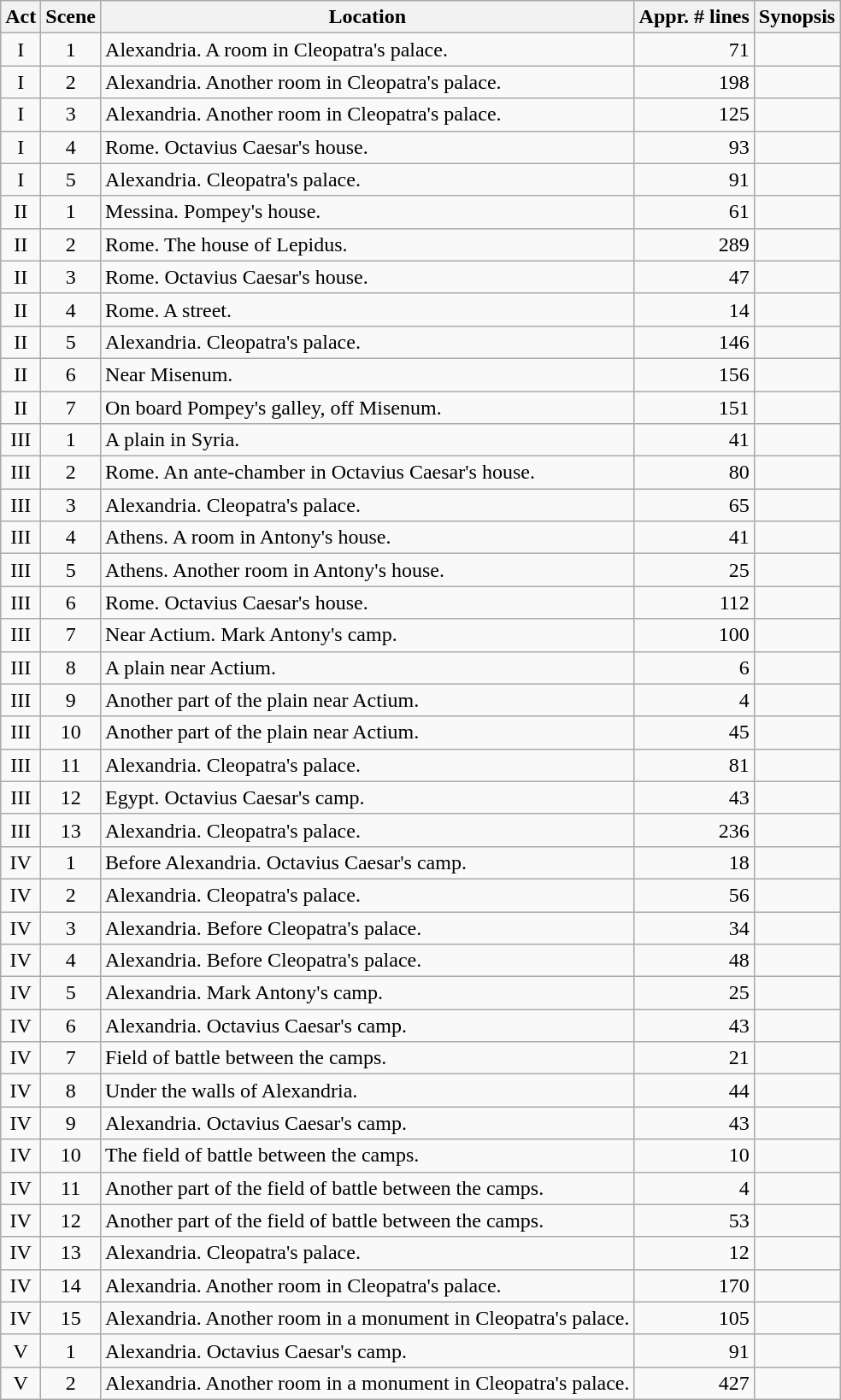<table class="wikitable">
<tr>
<th>Act</th>
<th data-sort-type="number">Scene</th>
<th>Location</th>
<th data-sort-type="number">Appr. # lines</th>
<th>Synopsis</th>
</tr>
<tr>
<td style="text-align:center;">I</td>
<td style="text-align:center;">1</td>
<td>Alexandria. A room in Cleopatra's palace.</td>
<td style="text-align:right;">71</td>
<td></td>
</tr>
<tr>
<td style="text-align:center;">I</td>
<td style="text-align:center;">2</td>
<td>Alexandria. Another room in Cleopatra's palace.</td>
<td style="text-align:right;">198</td>
<td></td>
</tr>
<tr>
<td style="text-align:center;">I</td>
<td style="text-align:center;">3</td>
<td>Alexandria. Another room in Cleopatra's palace.</td>
<td style="text-align:right;">125</td>
<td></td>
</tr>
<tr>
<td style="text-align:center;">I</td>
<td style="text-align:center;">4</td>
<td>Rome. Octavius Caesar's house.</td>
<td style="text-align:right;">93</td>
<td></td>
</tr>
<tr>
<td style="text-align:center;">I</td>
<td style="text-align:center;">5</td>
<td>Alexandria. Cleopatra's palace.</td>
<td style="text-align:right;">91</td>
<td></td>
</tr>
<tr>
<td style="text-align:center;">II</td>
<td style="text-align:center;">1</td>
<td>Messina. Pompey's house.</td>
<td style="text-align:right;">61</td>
<td></td>
</tr>
<tr>
<td style="text-align:center;">II</td>
<td style="text-align:center;">2</td>
<td>Rome. The house of Lepidus.</td>
<td style="text-align:right;">289</td>
<td></td>
</tr>
<tr>
<td style="text-align:center;">II</td>
<td style="text-align:center;">3</td>
<td>Rome. Octavius Caesar's house.</td>
<td style="text-align:right;">47</td>
<td></td>
</tr>
<tr>
<td style="text-align:center;">II</td>
<td style="text-align:center;">4</td>
<td>Rome. A street.</td>
<td style="text-align:right;">14</td>
<td></td>
</tr>
<tr>
<td style="text-align:center;">II</td>
<td style="text-align:center;">5</td>
<td>Alexandria. Cleopatra's palace.</td>
<td style="text-align:right;">146</td>
<td></td>
</tr>
<tr>
<td style="text-align:center;">II</td>
<td style="text-align:center;">6</td>
<td>Near Misenum.</td>
<td style="text-align:right;">156</td>
<td></td>
</tr>
<tr>
<td style="text-align:center;">II</td>
<td style="text-align:center;">7</td>
<td>On board Pompey's galley, off Misenum.</td>
<td style="text-align:right;">151</td>
<td></td>
</tr>
<tr>
<td style="text-align:center;">III</td>
<td style="text-align:center;">1</td>
<td>A plain in Syria.</td>
<td style="text-align:right;">41</td>
<td></td>
</tr>
<tr>
<td style="text-align:center;">III</td>
<td style="text-align:center;">2</td>
<td>Rome. An ante-chamber in Octavius Caesar's house.</td>
<td style="text-align:right;">80</td>
<td></td>
</tr>
<tr>
<td style="text-align:center;">III</td>
<td style="text-align:center;">3</td>
<td>Alexandria. Cleopatra's palace.</td>
<td style="text-align:right;">65</td>
<td></td>
</tr>
<tr>
<td style="text-align:center;">III</td>
<td style="text-align:center;">4</td>
<td>Athens. A room in Antony's house.</td>
<td style="text-align:right;">41</td>
<td></td>
</tr>
<tr>
<td style="text-align:center;">III</td>
<td style="text-align:center;">5</td>
<td>Athens. Another room in Antony's house.</td>
<td style="text-align:right;">25</td>
<td></td>
</tr>
<tr>
<td style="text-align:center;">III</td>
<td style="text-align:center;">6</td>
<td>Rome. Octavius Caesar's house.</td>
<td style="text-align:right;">112</td>
<td></td>
</tr>
<tr>
<td style="text-align:center;">III</td>
<td style="text-align:center;">7</td>
<td>Near Actium. Mark Antony's camp.</td>
<td style="text-align:right;">100</td>
<td></td>
</tr>
<tr>
<td style="text-align:center;">III</td>
<td style="text-align:center;">8</td>
<td>A plain near Actium.</td>
<td style="text-align:right;">6</td>
<td></td>
</tr>
<tr>
<td style="text-align:center;">III</td>
<td style="text-align:center;">9</td>
<td>Another part of the plain near Actium.</td>
<td style="text-align:right;">4</td>
<td></td>
</tr>
<tr>
<td style="text-align:center;">III</td>
<td style="text-align:center;">10</td>
<td>Another part of the plain near Actium.</td>
<td style="text-align:right;">45</td>
<td></td>
</tr>
<tr>
<td style="text-align:center;">III</td>
<td style="text-align:center;">11</td>
<td>Alexandria. Cleopatra's palace.</td>
<td style="text-align:right;">81</td>
<td></td>
</tr>
<tr>
<td style="text-align:center;">III</td>
<td style="text-align:center;">12</td>
<td>Egypt. Octavius Caesar's camp.</td>
<td style="text-align:right;">43</td>
<td></td>
</tr>
<tr>
<td style="text-align:center;">III</td>
<td style="text-align:center;">13</td>
<td>Alexandria. Cleopatra's palace.</td>
<td style="text-align:right;">236</td>
<td></td>
</tr>
<tr>
<td style="text-align:center;">IV</td>
<td style="text-align:center;">1</td>
<td>Before Alexandria. Octavius Caesar's camp.</td>
<td style="text-align:right;">18</td>
<td></td>
</tr>
<tr>
<td style="text-align:center;">IV</td>
<td style="text-align:center;">2</td>
<td>Alexandria. Cleopatra's palace.</td>
<td style="text-align:right;">56</td>
<td></td>
</tr>
<tr>
<td style="text-align:center;">IV</td>
<td style="text-align:center;">3</td>
<td>Alexandria. Before Cleopatra's palace.</td>
<td style="text-align:right;">34</td>
<td></td>
</tr>
<tr>
<td style="text-align:center;">IV</td>
<td style="text-align:center;">4</td>
<td>Alexandria. Before Cleopatra's palace.</td>
<td style="text-align:right;">48</td>
<td></td>
</tr>
<tr>
<td style="text-align:center;">IV</td>
<td style="text-align:center;">5</td>
<td>Alexandria. Mark Antony's camp.</td>
<td style="text-align:right;">25</td>
<td></td>
</tr>
<tr>
<td style="text-align:center;">IV</td>
<td style="text-align:center;">6</td>
<td>Alexandria. Octavius Caesar's camp.</td>
<td style="text-align:right;">43</td>
<td></td>
</tr>
<tr>
<td style="text-align:center;">IV</td>
<td style="text-align:center;">7</td>
<td>Field of battle between the camps.</td>
<td style="text-align:right;">21</td>
<td></td>
</tr>
<tr>
<td style="text-align:center;">IV</td>
<td style="text-align:center;">8</td>
<td>Under the walls of Alexandria.</td>
<td style="text-align:right;">44</td>
<td></td>
</tr>
<tr>
<td style="text-align:center;">IV</td>
<td style="text-align:center;">9</td>
<td>Alexandria. Octavius Caesar's camp.</td>
<td style="text-align:right;">43</td>
<td></td>
</tr>
<tr>
<td style="text-align:center;">IV</td>
<td style="text-align:center;">10</td>
<td>The field of battle between the camps.</td>
<td style="text-align:right;">10</td>
<td></td>
</tr>
<tr>
<td style="text-align:center;">IV</td>
<td style="text-align:center;">11</td>
<td>Another part of the field of battle between the camps.</td>
<td style="text-align:right;">4</td>
<td></td>
</tr>
<tr>
<td style="text-align:center;">IV</td>
<td style="text-align:center;">12</td>
<td>Another part of the field of battle between the camps.</td>
<td style="text-align:right;">53</td>
<td></td>
</tr>
<tr>
<td style="text-align:center;">IV</td>
<td style="text-align:center;">13</td>
<td>Alexandria. Cleopatra's palace.</td>
<td style="text-align:right;">12</td>
<td></td>
</tr>
<tr>
<td style="text-align:center;">IV</td>
<td style="text-align:center;">14</td>
<td>Alexandria. Another room in Cleopatra's palace.</td>
<td style="text-align:right;">170</td>
<td></td>
</tr>
<tr>
<td style="text-align:center;">IV</td>
<td style="text-align:center;">15</td>
<td>Alexandria. Another room in a monument in Cleopatra's palace.</td>
<td style="text-align:right;">105</td>
<td></td>
</tr>
<tr>
<td style="text-align:center;">V</td>
<td style="text-align:center;">1</td>
<td>Alexandria. Octavius Caesar's camp.</td>
<td style="text-align:right;">91</td>
<td></td>
</tr>
<tr>
<td style="text-align:center;">V</td>
<td style="text-align:center;">2</td>
<td>Alexandria. Another room in a monument in Cleopatra's palace.</td>
<td style="text-align:right;">427</td>
<td></td>
</tr>
</table>
